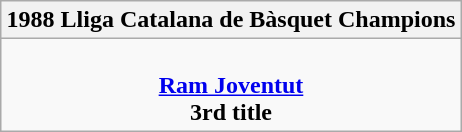<table class=wikitable style="text-align:center; margin:auto">
<tr>
<th>1988 Lliga Catalana de Bàsquet Champions</th>
</tr>
<tr>
<td> <br> <strong><a href='#'>Ram Joventut</a></strong> <br> <strong>3rd title</strong></td>
</tr>
</table>
